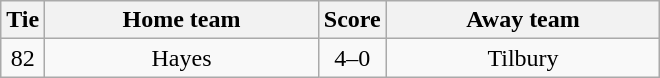<table class="wikitable" style="text-align:center;">
<tr>
<th width=20>Tie</th>
<th width=175>Home team</th>
<th width=20>Score</th>
<th width=175>Away team</th>
</tr>
<tr>
<td>82</td>
<td>Hayes</td>
<td>4–0</td>
<td>Tilbury</td>
</tr>
</table>
